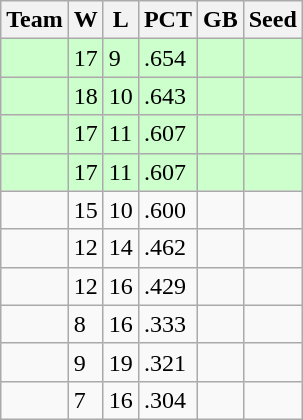<table class=wikitable>
<tr>
<th>Team</th>
<th>W</th>
<th>L</th>
<th>PCT</th>
<th>GB</th>
<th>Seed</th>
</tr>
<tr bgcolor=#ccffcc>
<td></td>
<td>17</td>
<td>9</td>
<td>.654</td>
<td></td>
<td></td>
</tr>
<tr bgcolor=#ccffcc>
<td></td>
<td>18</td>
<td>10</td>
<td>.643</td>
<td></td>
<td></td>
</tr>
<tr bgcolor=#ccffcc>
<td></td>
<td>17</td>
<td>11</td>
<td>.607</td>
<td></td>
<td></td>
</tr>
<tr bgcolor=#ccffcc>
<td></td>
<td>17</td>
<td>11</td>
<td>.607</td>
<td></td>
<td></td>
</tr>
<tr>
<td></td>
<td>15</td>
<td>10</td>
<td>.600</td>
<td></td>
<td></td>
</tr>
<tr>
<td></td>
<td>12</td>
<td>14</td>
<td>.462</td>
<td></td>
<td></td>
</tr>
<tr>
<td></td>
<td>12</td>
<td>16</td>
<td>.429</td>
<td></td>
<td></td>
</tr>
<tr>
<td></td>
<td>8</td>
<td>16</td>
<td>.333</td>
<td></td>
<td></td>
</tr>
<tr>
<td></td>
<td>9</td>
<td>19</td>
<td>.321</td>
<td></td>
<td></td>
</tr>
<tr>
<td></td>
<td>7</td>
<td>16</td>
<td>.304</td>
<td></td>
<td></td>
</tr>
</table>
